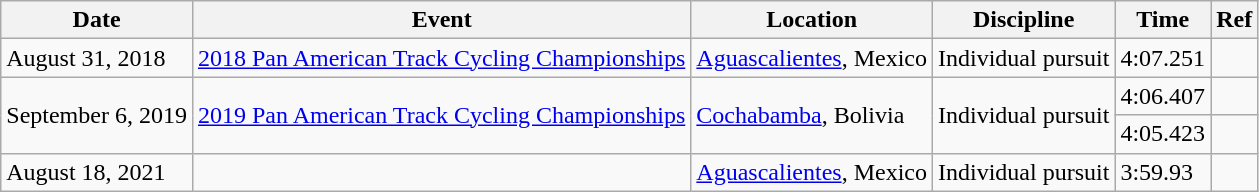<table class="wikitable">
<tr>
<th>Date</th>
<th>Event</th>
<th>Location</th>
<th>Discipline</th>
<th>Time</th>
<th>Ref</th>
</tr>
<tr>
<td>August 31, 2018</td>
<td><a href='#'>2018 Pan American Track Cycling Championships</a></td>
<td> <a href='#'>Aguascalientes</a>, Mexico</td>
<td>Individual pursuit</td>
<td>4:07.251</td>
<td></td>
</tr>
<tr>
<td rowspan=2>September 6, 2019</td>
<td rowspan=2><a href='#'>2019 Pan American Track Cycling Championships</a></td>
<td rowspan=2> <a href='#'>Cochabamba</a>, Bolivia</td>
<td rowspan=2>Individual pursuit</td>
<td>4:06.407</td>
<td></td>
</tr>
<tr>
<td>4:05.423</td>
<td></td>
</tr>
<tr>
<td>August 18, 2021</td>
<td></td>
<td> <a href='#'>Aguascalientes</a>, Mexico</td>
<td>Individual pursuit</td>
<td>3:59.93</td>
<td></td>
</tr>
</table>
